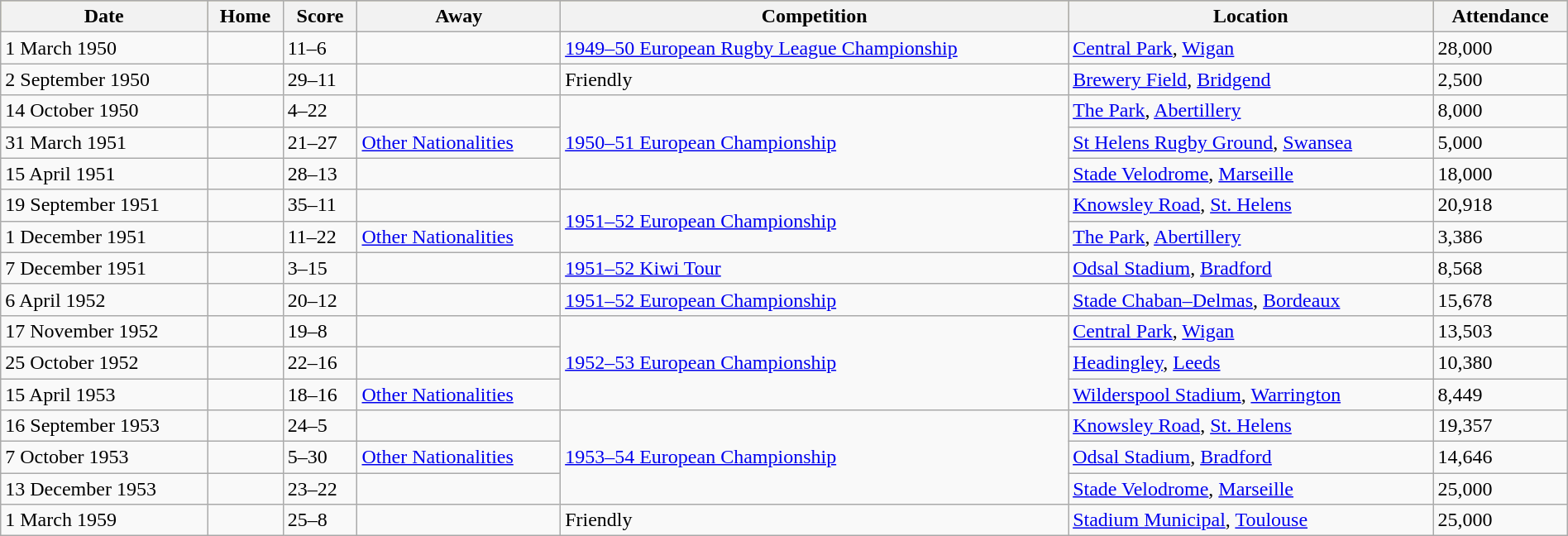<table class="wikitable" width=100%>
<tr bgcolor=#bdb76b>
<th>Date</th>
<th>Home</th>
<th>Score</th>
<th>Away</th>
<th>Competition</th>
<th>Location</th>
<th>Attendance</th>
</tr>
<tr>
<td>1 March 1950</td>
<td></td>
<td>11–6</td>
<td></td>
<td><a href='#'>1949–50 European Rugby League Championship</a></td>
<td><a href='#'>Central Park</a>, <a href='#'>Wigan</a></td>
<td>28,000</td>
</tr>
<tr>
<td>2 September 1950</td>
<td></td>
<td>29–11</td>
<td></td>
<td>Friendly</td>
<td><a href='#'>Brewery Field</a>, <a href='#'>Bridgend</a></td>
<td>2,500</td>
</tr>
<tr>
<td>14 October 1950</td>
<td></td>
<td>4–22</td>
<td></td>
<td rowspan=3><a href='#'>1950–51 European Championship</a></td>
<td><a href='#'>The Park</a>, <a href='#'>Abertillery</a></td>
<td>8,000</td>
</tr>
<tr>
<td>31 March 1951</td>
<td></td>
<td>21–27</td>
<td><a href='#'>Other Nationalities</a></td>
<td><a href='#'>St Helens Rugby Ground</a>, <a href='#'>Swansea</a></td>
<td>5,000</td>
</tr>
<tr>
<td>15 April 1951</td>
<td></td>
<td>28–13</td>
<td></td>
<td><a href='#'>Stade Velodrome</a>, <a href='#'>Marseille</a></td>
<td>18,000</td>
</tr>
<tr>
<td>19 September 1951</td>
<td></td>
<td>35–11</td>
<td></td>
<td rowspan=2><a href='#'>1951–52 European Championship</a></td>
<td><a href='#'>Knowsley Road</a>, <a href='#'>St. Helens</a></td>
<td>20,918</td>
</tr>
<tr>
<td>1 December 1951</td>
<td></td>
<td>11–22</td>
<td><a href='#'>Other Nationalities</a></td>
<td><a href='#'>The Park</a>, <a href='#'>Abertillery</a></td>
<td>3,386</td>
</tr>
<tr>
<td>7 December 1951</td>
<td></td>
<td>3–15</td>
<td></td>
<td><a href='#'>1951–52 Kiwi Tour</a></td>
<td><a href='#'>Odsal Stadium</a>, <a href='#'>Bradford</a></td>
<td>8,568</td>
</tr>
<tr>
<td>6 April 1952</td>
<td></td>
<td>20–12</td>
<td></td>
<td><a href='#'>1951–52 European Championship</a></td>
<td><a href='#'>Stade Chaban–Delmas</a>, <a href='#'>Bordeaux</a></td>
<td>15,678</td>
</tr>
<tr>
<td>17 November 1952</td>
<td></td>
<td>19–8</td>
<td></td>
<td rowspan=3><a href='#'>1952–53 European Championship</a></td>
<td><a href='#'>Central Park</a>, <a href='#'>Wigan</a></td>
<td>13,503</td>
</tr>
<tr>
<td>25 October 1952</td>
<td></td>
<td>22–16</td>
<td></td>
<td><a href='#'>Headingley</a>, <a href='#'>Leeds</a></td>
<td>10,380</td>
</tr>
<tr>
<td>15 April 1953</td>
<td></td>
<td>18–16</td>
<td><a href='#'>Other Nationalities</a></td>
<td><a href='#'>Wilderspool Stadium</a>, <a href='#'>Warrington</a></td>
<td>8,449</td>
</tr>
<tr>
<td>16 September 1953</td>
<td></td>
<td>24–5</td>
<td></td>
<td rowspan=3><a href='#'>1953–54 European Championship</a></td>
<td><a href='#'>Knowsley Road</a>, <a href='#'>St. Helens</a></td>
<td>19,357</td>
</tr>
<tr>
<td>7 October 1953</td>
<td></td>
<td>5–30</td>
<td><a href='#'>Other Nationalities</a></td>
<td><a href='#'>Odsal Stadium</a>, <a href='#'>Bradford</a></td>
<td>14,646</td>
</tr>
<tr>
<td>13 December 1953</td>
<td></td>
<td>23–22</td>
<td></td>
<td><a href='#'>Stade Velodrome</a>, <a href='#'>Marseille</a></td>
<td>25,000</td>
</tr>
<tr>
<td>1 March 1959</td>
<td></td>
<td>25–8</td>
<td></td>
<td>Friendly</td>
<td><a href='#'>Stadium Municipal</a>, <a href='#'>Toulouse</a></td>
<td>25,000</td>
</tr>
</table>
